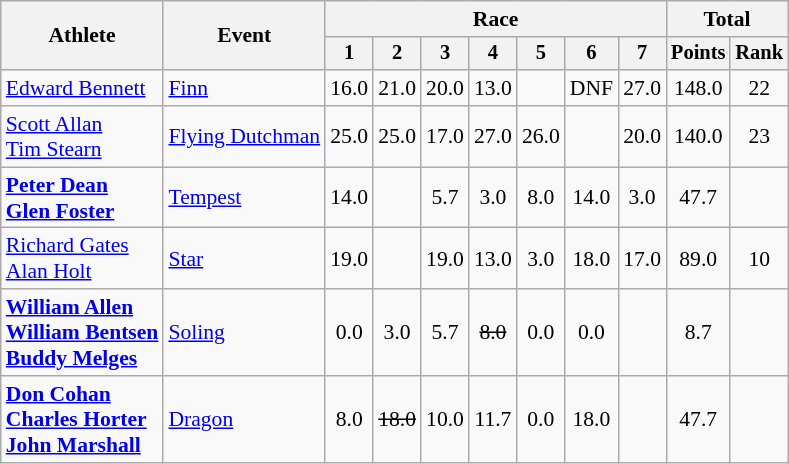<table class=wikitable style=font-size:90%;text-align:center>
<tr>
<th rowspan=2>Athlete</th>
<th rowspan=2>Event</th>
<th colspan=7>Race</th>
<th colspan=2>Total</th>
</tr>
<tr style=font-size:95%>
<th>1</th>
<th>2</th>
<th>3</th>
<th>4</th>
<th>5</th>
<th>6</th>
<th>7</th>
<th>Points</th>
<th>Rank</th>
</tr>
<tr>
<td align=left><a href='#'>Edward Bennett</a></td>
<td align=left><a href='#'>Finn</a></td>
<td>16.0</td>
<td>21.0</td>
<td>20.0</td>
<td>13.0</td>
<td><s></s></td>
<td>DNF</td>
<td>27.0</td>
<td>148.0</td>
<td>22</td>
</tr>
<tr>
<td align=left><a href='#'>Scott Allan</a><br><a href='#'>Tim Stearn</a></td>
<td align=left><a href='#'>Flying Dutchman</a></td>
<td>25.0</td>
<td>25.0</td>
<td>17.0</td>
<td>27.0</td>
<td>26.0</td>
<td><s></s></td>
<td>20.0</td>
<td>140.0</td>
<td>23</td>
</tr>
<tr>
<td align=left><strong><a href='#'>Peter Dean</a><br><a href='#'>Glen Foster</a></strong></td>
<td align=left><a href='#'>Tempest</a></td>
<td>14.0</td>
<td><s></s></td>
<td>5.7</td>
<td>3.0</td>
<td>8.0</td>
<td>14.0</td>
<td>3.0</td>
<td>47.7</td>
<td></td>
</tr>
<tr>
<td align=left><a href='#'>Richard Gates</a><br><a href='#'>Alan Holt</a></td>
<td align=left><a href='#'>Star</a></td>
<td>19.0</td>
<td><s></s></td>
<td>19.0</td>
<td>13.0</td>
<td>3.0</td>
<td>18.0</td>
<td>17.0</td>
<td>89.0</td>
<td>10</td>
</tr>
<tr>
<td align=left><strong><a href='#'>William Allen</a><br><a href='#'>William Bentsen</a><br><a href='#'>Buddy Melges</a></strong></td>
<td align=left><a href='#'>Soling</a></td>
<td>0.0</td>
<td>3.0</td>
<td>5.7</td>
<td><s>8.0</s></td>
<td>0.0</td>
<td>0.0</td>
<td></td>
<td>8.7</td>
<td></td>
</tr>
<tr>
<td align=left><strong><a href='#'>Don Cohan</a><br><a href='#'>Charles Horter</a><br><a href='#'>John Marshall</a></strong></td>
<td align=left><a href='#'>Dragon</a></td>
<td>8.0</td>
<td><s>18.0</s></td>
<td>10.0</td>
<td>11.7</td>
<td>0.0</td>
<td>18.0</td>
<td></td>
<td>47.7</td>
<td></td>
</tr>
</table>
